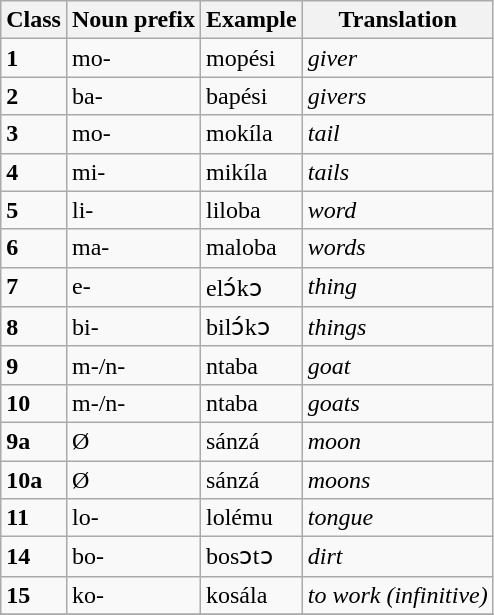<table class="wikitable">
<tr>
<th>Class</th>
<th>Noun prefix</th>
<th>Example</th>
<th>Translation</th>
</tr>
<tr>
<td><strong>1</strong></td>
<td>mo-</td>
<td>mopési</td>
<td><em>giver</em></td>
</tr>
<tr>
<td><strong>2</strong></td>
<td>ba-</td>
<td>bapési</td>
<td><em>givers</em></td>
</tr>
<tr>
<td><strong>3</strong></td>
<td>mo-</td>
<td>mokíla</td>
<td><em>tail</em></td>
</tr>
<tr>
<td><strong>4</strong></td>
<td>mi-</td>
<td>mikíla</td>
<td><em>tails</em></td>
</tr>
<tr>
<td><strong>5</strong></td>
<td>li-</td>
<td>liloba</td>
<td><em>word</em></td>
</tr>
<tr>
<td><strong>6</strong></td>
<td>ma-</td>
<td>maloba</td>
<td><em>words</em></td>
</tr>
<tr>
<td><strong>7</strong></td>
<td>e-</td>
<td>elɔ́kɔ</td>
<td><em>thing</em></td>
</tr>
<tr>
<td><strong>8</strong></td>
<td>bi-</td>
<td>bilɔ́kɔ</td>
<td><em>things</em></td>
</tr>
<tr>
<td><strong>9</strong></td>
<td>m-/n-</td>
<td>ntaba</td>
<td><em>goat</em></td>
</tr>
<tr>
<td><strong>10</strong></td>
<td>m-/n-</td>
<td>ntaba</td>
<td><em>goats</em></td>
</tr>
<tr>
<td><strong>9a</strong></td>
<td>Ø</td>
<td>sánzá</td>
<td><em>moon</em></td>
</tr>
<tr>
<td><strong>10a</strong></td>
<td>Ø</td>
<td>sánzá</td>
<td><em>moons</em></td>
</tr>
<tr>
<td><strong>11</strong></td>
<td>lo-</td>
<td>lolému</td>
<td><em>tongue</em></td>
</tr>
<tr>
<td><strong>14</strong></td>
<td>bo-</td>
<td>bosɔtɔ</td>
<td><em>dirt</em></td>
</tr>
<tr>
<td><strong>15</strong></td>
<td>ko-</td>
<td>kosála</td>
<td><em>to work (infinitive)</em></td>
</tr>
<tr>
</tr>
</table>
